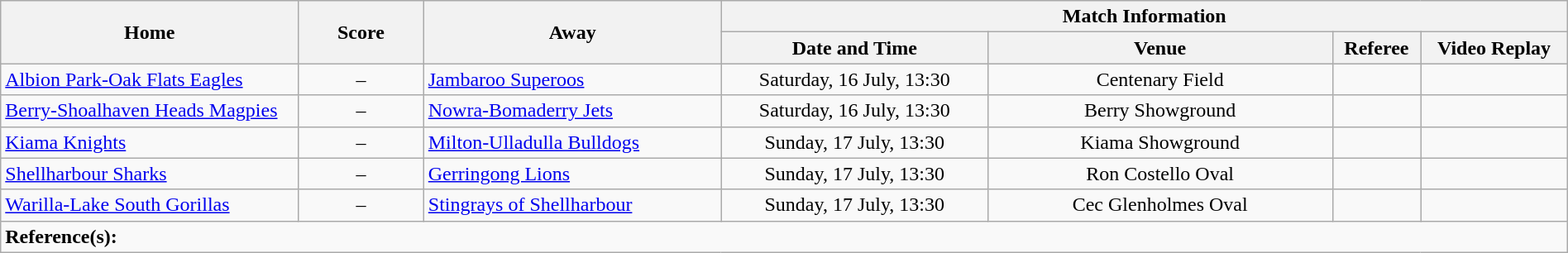<table class="wikitable" width="100% text-align:center;">
<tr>
<th rowspan="2" width="19%">Home</th>
<th rowspan="2" width="8%">Score</th>
<th rowspan="2" width="19%">Away</th>
<th colspan="4">Match Information</th>
</tr>
<tr bgcolor="#CCCCCC">
<th width="17%">Date and Time</th>
<th width="22%">Venue</th>
<th>Referee</th>
<th>Video Replay</th>
</tr>
<tr>
<td> <a href='#'>Albion Park-Oak Flats Eagles</a></td>
<td style="text-align:center;">–</td>
<td> <a href='#'>Jambaroo Superoos</a></td>
<td style="text-align:center;">Saturday, 16 July, 13:30</td>
<td style="text-align:center;">Centenary Field</td>
<td style="text-align:center;"></td>
<td style="text-align:center;"></td>
</tr>
<tr>
<td> <a href='#'>Berry-Shoalhaven Heads Magpies</a></td>
<td style="text-align:center;">–</td>
<td> <a href='#'>Nowra-Bomaderry Jets</a></td>
<td style="text-align:center;">Saturday, 16 July, 13:30</td>
<td style="text-align:center;">Berry Showground</td>
<td style="text-align:center;"></td>
<td style="text-align:center;"></td>
</tr>
<tr>
<td> <a href='#'>Kiama Knights</a></td>
<td style="text-align:center;">–</td>
<td> <a href='#'>Milton-Ulladulla Bulldogs</a></td>
<td style="text-align:center;">Sunday, 17 July, 13:30</td>
<td style="text-align:center;">Kiama Showground</td>
<td style="text-align:center;"></td>
<td style="text-align:center;"></td>
</tr>
<tr>
<td> <a href='#'>Shellharbour Sharks</a></td>
<td style="text-align:center;">–</td>
<td> <a href='#'>Gerringong Lions</a></td>
<td style="text-align:center;">Sunday, 17 July, 13:30</td>
<td style="text-align:center;">Ron Costello Oval</td>
<td style="text-align:center;"></td>
<td style="text-align:center;"></td>
</tr>
<tr>
<td> <a href='#'>Warilla-Lake South Gorillas</a></td>
<td style="text-align:center;">–</td>
<td> <a href='#'>Stingrays of Shellharbour</a></td>
<td style="text-align:center;">Sunday, 17 July, 13:30</td>
<td style="text-align:center;">Cec Glenholmes Oval</td>
<td style="text-align:center;"></td>
<td style="text-align:center;"></td>
</tr>
<tr>
<td colspan="7"><strong>Reference(s):</strong></td>
</tr>
</table>
